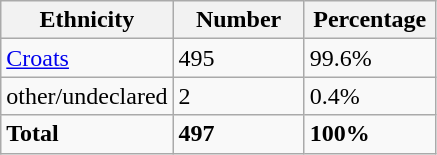<table class="wikitable">
<tr>
<th width="100px">Ethnicity</th>
<th width="80px">Number</th>
<th width="80px">Percentage</th>
</tr>
<tr>
<td><a href='#'>Croats</a></td>
<td>495</td>
<td>99.6%</td>
</tr>
<tr>
<td>other/undeclared</td>
<td>2</td>
<td>0.4%</td>
</tr>
<tr>
<td><strong>Total</strong></td>
<td><strong>497</strong></td>
<td><strong>100%</strong></td>
</tr>
</table>
